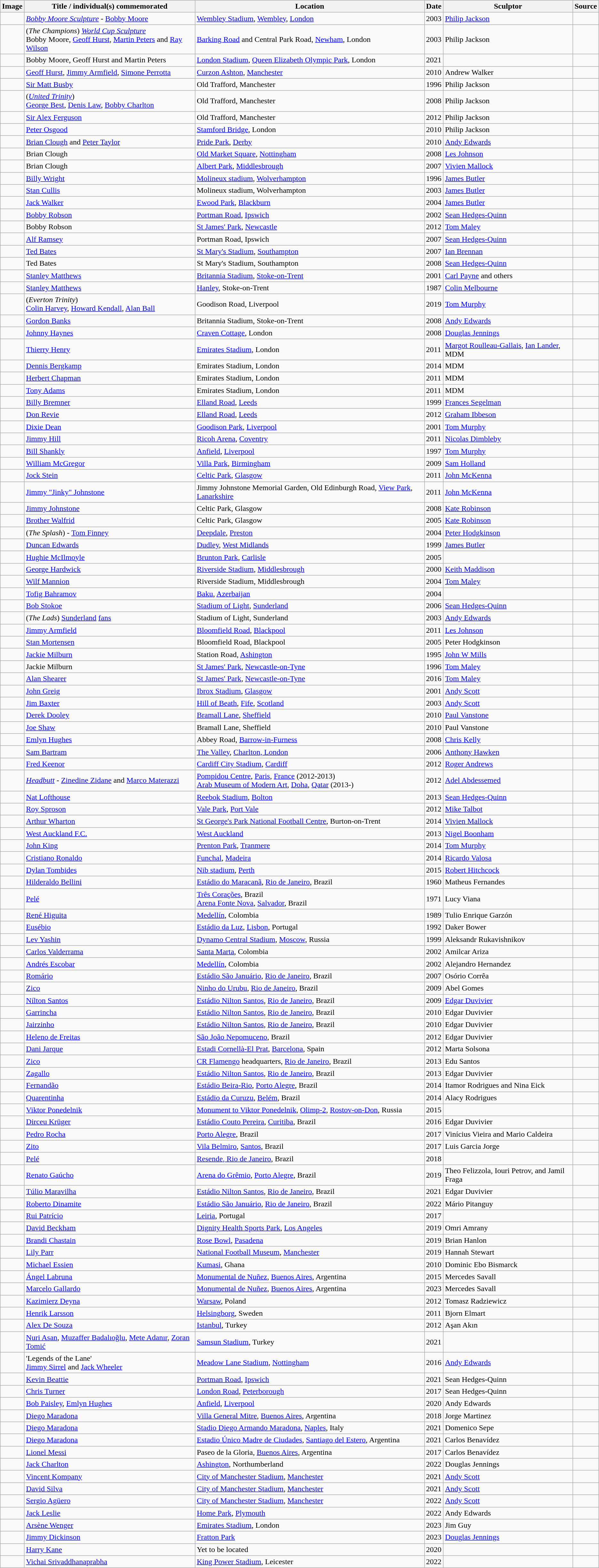<table class="wikitable sortable">
<tr>
<th>Image</th>
<th>Title / individual(s) commemorated</th>
<th>Location</th>
<th>Date</th>
<th>Sculptor</th>
<th>Source</th>
</tr>
<tr>
<td></td>
<td><em><a href='#'>Bobby Moore Sculpture</a></em> -  <a href='#'>Bobby Moore</a></td>
<td><a href='#'>Wembley Stadium</a>, <a href='#'>Wembley</a>, <a href='#'>London</a></td>
<td>2003</td>
<td><a href='#'>Philip Jackson</a></td>
<td></td>
</tr>
<tr>
<td></td>
<td>(<em>The Champions</em>) <em><a href='#'>World Cup Sculpture</a></em><br>Bobby Moore, <a href='#'>Geoff Hurst</a>, <a href='#'>Martin Peters</a> and <a href='#'>Ray Wilson</a></td>
<td><a href='#'>Barking Road</a> and Central Park Road, <a href='#'>Newham</a>, London</td>
<td>2003</td>
<td>Philip Jackson</td>
<td></td>
</tr>
<tr>
<td></td>
<td>Bobby Moore, Geoff Hurst and Martin Peters</td>
<td><a href='#'>London Stadium</a>, <a href='#'>Queen Elizabeth Olympic Park</a>, London</td>
<td>2021</td>
<td></td>
<td></td>
</tr>
<tr>
<td></td>
<td><a href='#'>Geoff Hurst</a>, <a href='#'>Jimmy Armfield</a>, <a href='#'>Simone Perrotta</a></td>
<td><a href='#'>Curzon Ashton</a>, <a href='#'>Manchester</a></td>
<td>2010</td>
<td>Andrew Walker</td>
<td></td>
</tr>
<tr>
<td></td>
<td><a href='#'>Sir Matt Busby</a></td>
<td>Old Trafford, Manchester</td>
<td>1996</td>
<td>Philip Jackson</td>
<td></td>
</tr>
<tr>
<td></td>
<td>(<em><a href='#'>United Trinity</a></em>)<br> <a href='#'>George Best</a>, <a href='#'>Denis Law</a>, <a href='#'>Bobby Charlton</a></td>
<td>Old Trafford, Manchester</td>
<td>2008</td>
<td>Philip Jackson</td>
<td></td>
</tr>
<tr>
<td></td>
<td><a href='#'>Sir Alex Ferguson</a></td>
<td>Old Trafford, Manchester</td>
<td>2012</td>
<td>Philip Jackson</td>
<td></td>
</tr>
<tr>
<td></td>
<td><a href='#'>Peter Osgood</a></td>
<td><a href='#'>Stamford Bridge</a>, London</td>
<td>2010</td>
<td>Philip Jackson</td>
<td></td>
</tr>
<tr>
<td></td>
<td><a href='#'>Brian Clough</a> and <a href='#'>Peter Taylor</a></td>
<td><a href='#'>Pride Park</a>, <a href='#'>Derby</a></td>
<td>2010</td>
<td><a href='#'>Andy Edwards</a></td>
<td></td>
</tr>
<tr>
<td></td>
<td>Brian Clough</td>
<td><a href='#'>Old Market Square</a>, <a href='#'>Nottingham</a></td>
<td>2008</td>
<td><a href='#'>Les Johnson</a></td>
<td></td>
</tr>
<tr>
<td></td>
<td>Brian Clough</td>
<td><a href='#'>Albert Park</a>, <a href='#'>Middlesbrough</a></td>
<td>2007</td>
<td><a href='#'>Vivien Mallock</a></td>
<td></td>
</tr>
<tr>
<td></td>
<td><a href='#'>Billy Wright</a></td>
<td><a href='#'>Molineux stadium</a>, <a href='#'>Wolverhampton</a></td>
<td>1996</td>
<td><a href='#'>James Butler</a></td>
<td></td>
</tr>
<tr>
<td></td>
<td><a href='#'>Stan Cullis</a></td>
<td>Molineux stadium, Wolverhampton</td>
<td>2003</td>
<td><a href='#'>James Butler</a></td>
<td></td>
</tr>
<tr>
<td></td>
<td><a href='#'>Jack Walker</a></td>
<td><a href='#'>Ewood Park</a>, <a href='#'>Blackburn</a></td>
<td>2004</td>
<td><a href='#'>James Butler</a></td>
<td></td>
</tr>
<tr>
<td></td>
<td><a href='#'>Bobby Robson</a></td>
<td><a href='#'>Portman Road</a>, <a href='#'>Ipswich</a></td>
<td>2002</td>
<td><a href='#'>Sean Hedges-Quinn</a></td>
<td></td>
</tr>
<tr>
<td></td>
<td>Bobby Robson</td>
<td><a href='#'>St James' Park</a>, <a href='#'>Newcastle</a></td>
<td>2012</td>
<td><a href='#'>Tom Maley</a></td>
<td></td>
</tr>
<tr>
<td></td>
<td><a href='#'>Alf Ramsey</a></td>
<td>Portman Road, Ipswich</td>
<td>2007</td>
<td><a href='#'>Sean Hedges-Quinn</a></td>
<td></td>
</tr>
<tr>
<td></td>
<td><a href='#'>Ted Bates</a></td>
<td><a href='#'>St Mary's Stadium</a>, <a href='#'>Southampton</a></td>
<td>2007</td>
<td><a href='#'>Ian Brennan</a></td>
<td></td>
</tr>
<tr>
<td></td>
<td>Ted Bates</td>
<td>St Mary's Stadium, Southampton</td>
<td>2008</td>
<td><a href='#'>Sean Hedges-Quinn</a></td>
<td></td>
</tr>
<tr>
<td></td>
<td><a href='#'>Stanley Matthews</a></td>
<td><a href='#'>Britannia Stadium</a>, <a href='#'>Stoke-on-Trent</a></td>
<td>2001</td>
<td><a href='#'>Carl Payne</a> and others</td>
<td></td>
</tr>
<tr>
<td></td>
<td><a href='#'>Stanley Matthews</a></td>
<td><a href='#'>Hanley</a>, Stoke-on-Trent</td>
<td>1987</td>
<td><a href='#'>Colin Melbourne</a></td>
<td></td>
</tr>
<tr>
<td></td>
<td>(<em>Everton</em> <em>Trinity</em>)<br><a href='#'>Colin Harvey</a>, <a href='#'>Howard Kendall</a>, <a href='#'>Alan Ball</a></td>
<td>Goodison Road, Liverpool</td>
<td>2019</td>
<td><a href='#'>Tom Murphy</a></td>
<td></td>
</tr>
<tr>
<td></td>
<td><a href='#'>Gordon Banks</a></td>
<td>Britannia Stadium, Stoke-on-Trent</td>
<td>2008</td>
<td><a href='#'>Andy Edwards</a></td>
<td></td>
</tr>
<tr>
<td></td>
<td><a href='#'>Johnny Haynes</a></td>
<td><a href='#'>Craven Cottage</a>, London</td>
<td>2008</td>
<td><a href='#'>Douglas Jennings</a></td>
<td></td>
</tr>
<tr>
<td></td>
<td><a href='#'>Thierry Henry</a></td>
<td><a href='#'>Emirates Stadium</a>, London</td>
<td>2011</td>
<td><a href='#'>Margot Roulleau-Gallais</a>, <a href='#'>Ian Lander</a>, MDM</td>
<td></td>
</tr>
<tr>
<td></td>
<td><a href='#'>Dennis Bergkamp</a></td>
<td>Emirates Stadium, London</td>
<td>2014</td>
<td>MDM</td>
<td></td>
</tr>
<tr>
<td></td>
<td><a href='#'>Herbert Chapman</a></td>
<td>Emirates Stadium, London</td>
<td>2011</td>
<td>MDM</td>
<td></td>
</tr>
<tr>
<td></td>
<td><a href='#'>Tony Adams</a></td>
<td>Emirates Stadium, London</td>
<td>2011</td>
<td>MDM</td>
<td></td>
</tr>
<tr>
<td></td>
<td><a href='#'>Billy Bremner</a></td>
<td><a href='#'>Elland Road</a>, <a href='#'>Leeds</a></td>
<td>1999</td>
<td><a href='#'>Frances Segelman</a></td>
<td></td>
</tr>
<tr>
<td></td>
<td><a href='#'>Don Revie</a></td>
<td><a href='#'>Elland Road</a>, <a href='#'>Leeds</a></td>
<td>2012</td>
<td><a href='#'>Graham Ibbeson</a></td>
<td></td>
</tr>
<tr>
<td></td>
<td><a href='#'>Dixie Dean</a></td>
<td><a href='#'>Goodison Park</a>, <a href='#'>Liverpool</a></td>
<td>2001</td>
<td><a href='#'>Tom Murphy</a></td>
<td></td>
</tr>
<tr>
<td></td>
<td><a href='#'>Jimmy Hill</a></td>
<td><a href='#'>Ricoh Arena</a>, <a href='#'>Coventry</a></td>
<td>2011</td>
<td><a href='#'>Nicolas Dimbleby</a></td>
<td></td>
</tr>
<tr>
<td></td>
<td><a href='#'>Bill Shankly</a></td>
<td><a href='#'>Anfield</a>, <a href='#'>Liverpool</a></td>
<td>1997</td>
<td><a href='#'>Tom Murphy</a></td>
<td></td>
</tr>
<tr>
<td></td>
<td><a href='#'>William McGregor</a></td>
<td><a href='#'>Villa Park</a>, <a href='#'>Birmingham</a></td>
<td>2009</td>
<td><a href='#'>Sam Holland</a></td>
<td></td>
</tr>
<tr>
<td></td>
<td><a href='#'>Jock Stein</a></td>
<td><a href='#'>Celtic Park</a>, <a href='#'>Glasgow</a></td>
<td>2011</td>
<td><a href='#'>John McKenna</a></td>
<td></td>
</tr>
<tr>
<td></td>
<td><a href='#'>Jimmy "Jinky" Johnstone</a></td>
<td>Jimmy Johnstone Memorial Garden, Old Edinburgh Road, <a href='#'>View Park</a>, <a href='#'>Lanarkshire</a></td>
<td>2011</td>
<td><a href='#'>John McKenna</a></td>
<td></td>
</tr>
<tr>
<td></td>
<td><a href='#'>Jimmy Johnstone</a></td>
<td>Celtic Park, Glasgow</td>
<td>2008</td>
<td><a href='#'>Kate Robinson</a></td>
<td></td>
</tr>
<tr>
<td></td>
<td><a href='#'>Brother Walfrid</a></td>
<td>Celtic Park, Glasgow</td>
<td>2005</td>
<td><a href='#'>Kate Robinson</a></td>
<td></td>
</tr>
<tr>
<td></td>
<td>(<em>The Splash</em>) -  <a href='#'>Tom Finney</a></td>
<td><a href='#'>Deepdale</a>, <a href='#'>Preston</a></td>
<td>2004</td>
<td><a href='#'>Peter Hodgkinson</a></td>
<td></td>
</tr>
<tr>
<td></td>
<td><a href='#'>Duncan Edwards</a></td>
<td><a href='#'>Dudley</a>, <a href='#'>West Midlands</a></td>
<td>1999</td>
<td><a href='#'>James Butler</a></td>
<td></td>
</tr>
<tr>
<td></td>
<td><a href='#'>Hughie McIlmoyle</a></td>
<td><a href='#'>Brunton Park</a>, <a href='#'>Carlisle</a></td>
<td>2005</td>
<td></td>
<td></td>
</tr>
<tr>
<td></td>
<td><a href='#'>George Hardwick</a></td>
<td><a href='#'>Riverside Stadium</a>, <a href='#'>Middlesbrough</a></td>
<td>2000</td>
<td><a href='#'>Keith Maddison</a></td>
<td></td>
</tr>
<tr>
<td></td>
<td><a href='#'>Wilf Mannion</a></td>
<td>Riverside Stadium, Middlesbrough</td>
<td>2004</td>
<td><a href='#'>Tom Maley</a></td>
<td></td>
</tr>
<tr>
<td></td>
<td><a href='#'>Tofig Bahramov</a></td>
<td><a href='#'>Baku</a>, <a href='#'>Azerbaijan</a></td>
<td>2004</td>
<td></td>
<td></td>
</tr>
<tr>
<td></td>
<td><a href='#'>Bob Stokoe</a></td>
<td><a href='#'>Stadium of Light</a>, <a href='#'>Sunderland</a></td>
<td>2006</td>
<td><a href='#'>Sean Hedges-Quinn</a></td>
<td></td>
</tr>
<tr>
<td></td>
<td>(<em>The Lads</em>) <a href='#'>Sunderland</a> <a href='#'>fans</a></td>
<td>Stadium of Light, Sunderland</td>
<td>2003</td>
<td><a href='#'>Andy Edwards</a></td>
<td></td>
</tr>
<tr>
<td></td>
<td><a href='#'>Jimmy Armfield</a></td>
<td><a href='#'>Bloomfield Road</a>, <a href='#'>Blackpool</a></td>
<td>2011</td>
<td><a href='#'>Les Johnson</a></td>
<td></td>
</tr>
<tr>
<td></td>
<td><a href='#'>Stan Mortensen</a></td>
<td>Bloomfield Road, Blackpool</td>
<td>2005</td>
<td>Peter Hodgkinson</td>
<td></td>
</tr>
<tr>
<td></td>
<td><a href='#'>Jackie Milburn</a></td>
<td>Station Road, <a href='#'>Ashington</a></td>
<td>1995</td>
<td><a href='#'>John W Mills</a></td>
<td></td>
</tr>
<tr>
<td></td>
<td>Jackie Milburn</td>
<td><a href='#'>St James' Park</a>, <a href='#'>Newcastle-on-Tyne</a></td>
<td>1996</td>
<td><a href='#'>Tom Maley</a></td>
<td></td>
</tr>
<tr>
<td></td>
<td><a href='#'>Alan Shearer</a></td>
<td><a href='#'>St James' Park</a>, <a href='#'>Newcastle-on-Tyne</a></td>
<td>2016</td>
<td><a href='#'>Tom Maley</a></td>
<td></td>
</tr>
<tr>
<td></td>
<td><a href='#'>John Greig</a></td>
<td><a href='#'>Ibrox Stadium</a>, <a href='#'>Glasgow</a></td>
<td>2001</td>
<td><a href='#'>Andy Scott</a></td>
<td></td>
</tr>
<tr>
<td></td>
<td><a href='#'>Jim Baxter</a></td>
<td><a href='#'>Hill of Beath</a>, <a href='#'>Fife</a>, <a href='#'>Scotland</a></td>
<td>2003</td>
<td><a href='#'>Andy Scott</a></td>
<td></td>
</tr>
<tr>
<td></td>
<td><a href='#'>Derek Dooley</a></td>
<td><a href='#'>Bramall Lane</a>, <a href='#'>Sheffield</a></td>
<td>2010</td>
<td><a href='#'>Paul Vanstone</a></td>
<td></td>
</tr>
<tr>
<td></td>
<td><a href='#'>Joe Shaw</a></td>
<td>Bramall Lane, Sheffield</td>
<td>2010</td>
<td>Paul Vanstone</td>
<td></td>
</tr>
<tr>
<td></td>
<td><a href='#'>Emlyn Hughes</a></td>
<td>Abbey Road, <a href='#'>Barrow-in-Furness</a></td>
<td>2008</td>
<td><a href='#'>Chris Kelly</a></td>
<td></td>
</tr>
<tr>
<td></td>
<td><a href='#'>Sam Bartram</a></td>
<td><a href='#'>The Valley</a>, <a href='#'>Charlton, London</a></td>
<td>2006</td>
<td><a href='#'>Anthony Hawken</a></td>
<td></td>
</tr>
<tr>
<td></td>
<td><a href='#'>Fred Keenor</a></td>
<td><a href='#'>Cardiff City Stadium</a>, <a href='#'>Cardiff</a></td>
<td>2012</td>
<td><a href='#'>Roger Andrews</a></td>
<td></td>
</tr>
<tr>
<td></td>
<td><a href='#'><em>Headbutt</em></a> - <a href='#'>Zinedine Zidane</a> and <a href='#'>Marco Materazzi</a></td>
<td><a href='#'>Pompidou Centre</a>, <a href='#'>Paris</a>, <a href='#'>France</a> (2012-2013)<br> <a href='#'>Arab Museum of Modern Art</a>, <a href='#'>Doha</a>, <a href='#'>Qatar</a> (2013-)</td>
<td>2012</td>
<td><a href='#'>Adel Abdessemed</a></td>
<td></td>
</tr>
<tr>
<td></td>
<td><a href='#'>Nat Lofthouse</a></td>
<td><a href='#'>Reebok Stadium</a>, <a href='#'>Bolton</a></td>
<td>2013</td>
<td><a href='#'>Sean Hedges-Quinn</a></td>
<td></td>
</tr>
<tr>
<td></td>
<td><a href='#'>Roy Sproson</a></td>
<td><a href='#'>Vale Park</a>, <a href='#'>Port Vale</a></td>
<td>2012</td>
<td><a href='#'>Mike Talbot</a></td>
<td></td>
</tr>
<tr>
<td></td>
<td><a href='#'>Arthur Wharton</a></td>
<td><a href='#'>St George's Park National Football Centre</a>, Burton-on-Trent</td>
<td>2014</td>
<td><a href='#'>Vivien Mallock</a></td>
<td></td>
</tr>
<tr>
<td></td>
<td><a href='#'>West Auckland F.C.</a></td>
<td><a href='#'>West Auckland</a></td>
<td>2013</td>
<td><a href='#'>Nigel Boonham</a></td>
<td></td>
</tr>
<tr>
<td></td>
<td><a href='#'>John King</a></td>
<td><a href='#'>Prenton Park</a>, <a href='#'>Tranmere</a></td>
<td>2014</td>
<td><a href='#'>Tom Murphy</a></td>
<td></td>
</tr>
<tr>
<td></td>
<td><a href='#'>Cristiano Ronaldo</a></td>
<td><a href='#'>Funchal</a>, <a href='#'>Madeira</a></td>
<td>2014</td>
<td><a href='#'>Ricardo Valosa</a></td>
<td></td>
</tr>
<tr>
<td></td>
<td><a href='#'>Dylan Tombides</a></td>
<td><a href='#'>Nib stadium</a>, <a href='#'>Perth</a></td>
<td>2015</td>
<td><a href='#'>Robert Hitchcock</a></td>
<td></td>
</tr>
<tr>
<td></td>
<td><a href='#'>Hilderaldo Bellini</a></td>
<td><a href='#'>Estádio do Maracanã</a>, <a href='#'>Rio de Janeiro</a>, Brazil</td>
<td>1960</td>
<td>Matheus Fernandes</td>
<td></td>
</tr>
<tr>
<td></td>
<td><a href='#'>Pelé</a></td>
<td><a href='#'>Três Corações</a>, Brazil<br><a href='#'>Arena Fonte Nova</a>, <a href='#'>Salvador</a>, Brazil</td>
<td>1971</td>
<td>Lucy Viana</td>
<td></td>
</tr>
<tr>
<td></td>
<td><a href='#'>René Higuita</a></td>
<td><a href='#'>Medellín</a>, Colombia</td>
<td>1989</td>
<td>Tulio Enrique Garzón</td>
<td></td>
</tr>
<tr>
<td></td>
<td><a href='#'>Eusébio</a></td>
<td><a href='#'>Estádio da Luz</a>, <a href='#'>Lisbon</a>, Portugal</td>
<td>1992</td>
<td>Daker Bower</td>
<td></td>
</tr>
<tr>
<td></td>
<td><a href='#'>Lev Yashin</a></td>
<td><a href='#'>Dynamo Central Stadium</a>, <a href='#'>Moscow</a>, Russia</td>
<td>1999</td>
<td>Aleksandr Rukavishnikov</td>
<td></td>
</tr>
<tr>
<td></td>
<td><a href='#'>Carlos Valderrama</a></td>
<td><a href='#'>Santa Marta</a>, Colombia</td>
<td>2002</td>
<td>Amilcar Ariza</td>
<td></td>
</tr>
<tr>
<td></td>
<td><a href='#'>Andrés Escobar</a></td>
<td><a href='#'>Medellín</a>, Colombia</td>
<td>2002</td>
<td>Alejandro Hernandez</td>
<td></td>
</tr>
<tr>
<td></td>
<td><a href='#'>Romário</a></td>
<td><a href='#'>Estádio São Januário</a>, <a href='#'>Rio de Janeiro</a>, Brazil</td>
<td>2007</td>
<td>Osório Corrêa</td>
<td></td>
</tr>
<tr>
<td></td>
<td><a href='#'>Zico</a></td>
<td><a href='#'>Ninho do Urubu</a>, <a href='#'>Rio de Janeiro</a>, Brazil</td>
<td>2009</td>
<td>Abel Gomes</td>
<td></td>
</tr>
<tr>
<td></td>
<td><a href='#'>Nílton Santos</a></td>
<td><a href='#'>Estádio Nilton Santos</a>, <a href='#'>Rio de Janeiro</a>, Brazil</td>
<td>2009</td>
<td><a href='#'>Edgar Duvivier</a></td>
<td></td>
</tr>
<tr>
<td></td>
<td><a href='#'>Garrincha</a></td>
<td><a href='#'>Estádio Nilton Santos</a>, <a href='#'>Rio de Janeiro</a>, Brazil</td>
<td>2010</td>
<td>Edgar Duvivier</td>
<td></td>
</tr>
<tr>
<td></td>
<td><a href='#'>Jairzinho</a></td>
<td><a href='#'>Estádio Nilton Santos</a>,  <a href='#'>Rio de Janeiro</a>, Brazil</td>
<td>2010</td>
<td>Edgar Duvivier</td>
<td></td>
</tr>
<tr>
<td></td>
<td><a href='#'>Heleno de Freitas</a></td>
<td><a href='#'>São João Nepomuceno</a>, Brazil</td>
<td>2012</td>
<td>Edgar Duvivier</td>
<td></td>
</tr>
<tr>
<td></td>
<td><a href='#'>Dani Jarque</a></td>
<td><a href='#'>Estadi Cornellà-El Prat</a>, <a href='#'>Barcelona</a>, Spain</td>
<td>2012</td>
<td>Marta Solsona</td>
<td></td>
</tr>
<tr>
<td></td>
<td><a href='#'>Zico</a></td>
<td><a href='#'>CR Flamengo</a> headquarters, <a href='#'>Rio de Janeiro</a>, Brazil</td>
<td>2013</td>
<td>Edu Santos</td>
<td></td>
</tr>
<tr>
<td></td>
<td><a href='#'>Zagallo</a></td>
<td><a href='#'>Estádio Nilton Santos</a>, <a href='#'>Rio de Janeiro</a>, Brazil</td>
<td>2013</td>
<td>Edgar Duvivier</td>
<td></td>
</tr>
<tr>
<td></td>
<td><a href='#'>Fernandão</a></td>
<td><a href='#'>Estádio Beira-Rio</a>, <a href='#'>Porto Alegre</a>, Brazil</td>
<td>2014</td>
<td>Itamor Rodrigues and Nina Eick</td>
<td></td>
</tr>
<tr>
<td></td>
<td><a href='#'>Quarentinha</a></td>
<td><a href='#'>Estádio da Curuzu</a>, <a href='#'>Belém</a>, Brazil</td>
<td>2014</td>
<td>Alacy Rodrigues</td>
<td></td>
</tr>
<tr>
<td></td>
<td><a href='#'>Viktor Ponedelnik</a></td>
<td><a href='#'>Monument to Viktor Ponedelnik</a>, <a href='#'>Olimp-2</a>, <a href='#'>Rostov-on-Don</a>, Russia</td>
<td>2015</td>
<td></td>
<td></td>
</tr>
<tr>
<td></td>
<td><a href='#'>Dirceu Krüger</a></td>
<td><a href='#'>Estádio Couto Pereira</a>, <a href='#'>Curitiba</a>, Brazil</td>
<td>2016</td>
<td>Edgar Duvivier</td>
<td></td>
</tr>
<tr>
<td></td>
<td><a href='#'>Pedro Rocha</a></td>
<td><a href='#'>Porto Alegre</a>, Brazil</td>
<td>2017</td>
<td>Vinícius Vieira and Mario Caldeira</td>
<td></td>
</tr>
<tr>
<td></td>
<td><a href='#'>Zito</a></td>
<td><a href='#'>Vila Belmiro</a>, <a href='#'>Santos</a>, Brazil</td>
<td>2017</td>
<td>Luis Garcia Jorge</td>
<td></td>
</tr>
<tr>
<td></td>
<td><a href='#'>Pelé</a></td>
<td><a href='#'>Resende, Rio de Janeiro</a>, Brazil</td>
<td>2018</td>
<td></td>
<td></td>
</tr>
<tr>
<td></td>
<td><a href='#'>Renato Gaúcho</a></td>
<td><a href='#'>Arena do Grêmio</a>, <a href='#'>Porto Alegre</a>, Brazil</td>
<td>2019</td>
<td>Theo Felizzola, Iouri Petrov, and Jamil Fraga</td>
<td></td>
</tr>
<tr>
<td></td>
<td><a href='#'>Túlio Maravilha</a></td>
<td><a href='#'>Estádio Nilton Santos</a>, <a href='#'>Rio de Janeiro</a>, Brazil</td>
<td>2021</td>
<td>Edgar Duvivier</td>
<td></td>
</tr>
<tr>
<td></td>
<td><a href='#'>Roberto Dinamite</a></td>
<td><a href='#'>Estádio São Januário</a>, <a href='#'>Rio de Janeiro</a>, Brazil</td>
<td>2022</td>
<td>Mário Pitanguy</td>
<td></td>
</tr>
<tr>
<td></td>
<td><a href='#'>Rui Patrício</a></td>
<td><a href='#'>Leiria</a>, Portugal</td>
<td>2017</td>
<td></td>
<td></td>
</tr>
<tr>
<td></td>
<td><a href='#'>David Beckham</a></td>
<td><a href='#'>Dignity Health Sports Park</a>, <a href='#'>Los Angeles</a></td>
<td>2019</td>
<td>Omri Amrany</td>
<td></td>
</tr>
<tr>
<td></td>
<td><a href='#'>Brandi Chastain</a></td>
<td><a href='#'>Rose Bowl</a>, <a href='#'>Pasadena</a></td>
<td>2019</td>
<td>Brian Hanlon</td>
<td></td>
</tr>
<tr>
<td></td>
<td><a href='#'>Lily Parr</a></td>
<td><a href='#'>National Football Museum</a>, <a href='#'>Manchester</a></td>
<td>2019</td>
<td>Hannah Stewart</td>
<td></td>
</tr>
<tr>
<td></td>
<td><a href='#'>Michael Essien</a></td>
<td><a href='#'>Kumasi</a>, Ghana</td>
<td>2010</td>
<td>Dominic Ebo Bismarck</td>
<td></td>
</tr>
<tr>
<td></td>
<td><a href='#'>Ángel Labruna</a></td>
<td><a href='#'>Monumental de Nuñez</a>, <a href='#'>Buenos Aires</a>, Argentina</td>
<td>2015</td>
<td>Mercedes Savall</td>
<td></td>
</tr>
<tr>
<td></td>
<td><a href='#'>Marcelo Gallardo</a></td>
<td><a href='#'>Monumental de Nuñez</a>, <a href='#'>Buenos Aires</a>, Argentina</td>
<td>2023</td>
<td>Mercedes Savall</td>
<td></td>
</tr>
<tr>
<td></td>
<td><a href='#'>Kazimierz Deyna</a></td>
<td><a href='#'>Warsaw</a>, Poland</td>
<td>2012</td>
<td>Tomasz Radziewicz</td>
<td></td>
</tr>
<tr>
<td></td>
<td><a href='#'>Henrik Larsson</a></td>
<td><a href='#'>Helsingborg</a>, Sweden</td>
<td>2011</td>
<td>Bjorn Elmart</td>
<td></td>
</tr>
<tr>
<td></td>
<td><a href='#'>Alex De Souza</a></td>
<td><a href='#'>Istanbul</a>, Turkey</td>
<td>2012</td>
<td>Aşan Akın</td>
<td></td>
</tr>
<tr>
<td></td>
<td><a href='#'>Nuri Asan</a>, <a href='#'>Muzaffer Badalıoğlu</a>, <a href='#'>Mete Adanır</a>, <a href='#'>Zoran Tomić</a></td>
<td><a href='#'>Samsun Stadium</a>, Turkey</td>
<td>2021</td>
<td></td>
<td></td>
</tr>
<tr>
<td></td>
<td>'Legends of the Lane'<br><a href='#'>Jimmy Sirrel</a> and <a href='#'>Jack Wheeler</a></td>
<td><a href='#'>Meadow Lane Stadium</a>, <a href='#'>Nottingham</a></td>
<td>2016</td>
<td><a href='#'>Andy Edwards</a></td>
<td></td>
</tr>
<tr>
<td></td>
<td><a href='#'>Kevin Beattie</a></td>
<td><a href='#'>Portman Road</a>, <a href='#'>Ipswich</a></td>
<td>2021</td>
<td>Sean Hedges-Quinn</td>
<td></td>
</tr>
<tr>
<td></td>
<td><a href='#'>Chris Turner</a></td>
<td><a href='#'>London Road</a>, <a href='#'>Peterborough</a></td>
<td>2017</td>
<td>Sean Hedges-Quinn</td>
<td></td>
</tr>
<tr>
<td></td>
<td><a href='#'>Bob Paisley</a>, <a href='#'>Emlyn Hughes</a></td>
<td><a href='#'>Anfield</a>, <a href='#'>Liverpool</a></td>
<td>2020</td>
<td>Andy Edwards</td>
<td></td>
</tr>
<tr>
<td></td>
<td><a href='#'>Diego Maradona</a></td>
<td><a href='#'>Villa General Mitre</a>, <a href='#'>Buenos Aires</a>, Argentina</td>
<td>2018</td>
<td>Jorge Martinez</td>
<td></td>
</tr>
<tr>
<td></td>
<td><a href='#'>Diego Maradona</a></td>
<td><a href='#'>Stadio Diego Armando Maradona</a>, <a href='#'>Naples</a>, Italy</td>
<td>2021</td>
<td>Domenico Sepe</td>
<td></td>
</tr>
<tr>
<td></td>
<td><a href='#'>Diego Maradona</a></td>
<td><a href='#'>Estadio Único Madre de Ciudades</a>, <a href='#'>Santiago del Estero</a>, Argentina</td>
<td>2021</td>
<td>Carlos Benavídez</td>
<td></td>
</tr>
<tr>
<td></td>
<td><a href='#'>Lionel Messi</a></td>
<td>Paseo de la Gloria, <a href='#'>Buenos Aires</a>, Argentina</td>
<td>2017</td>
<td>Carlos Benavídez</td>
<td></td>
</tr>
<tr>
<td></td>
<td><a href='#'>Jack Charlton</a></td>
<td><a href='#'>Ashington</a>, Northumberland</td>
<td>2022</td>
<td>Douglas Jennings</td>
<td></td>
</tr>
<tr>
<td></td>
<td><a href='#'>Vincent Kompany</a></td>
<td><a href='#'>City of Manchester Stadium</a>, <a href='#'>Manchester</a></td>
<td>2021</td>
<td><a href='#'>Andy Scott</a></td>
<td></td>
</tr>
<tr>
<td></td>
<td><a href='#'>David Silva</a></td>
<td><a href='#'>City of Manchester Stadium</a>, <a href='#'>Manchester</a></td>
<td>2021</td>
<td><a href='#'>Andy Scott</a></td>
<td></td>
</tr>
<tr>
<td></td>
<td><a href='#'>Sergio Agüero</a></td>
<td><a href='#'>City of Manchester Stadium</a>, <a href='#'>Manchester</a></td>
<td>2022</td>
<td><a href='#'>Andy Scott</a></td>
<td></td>
</tr>
<tr>
<td></td>
<td><a href='#'>Jack Leslie</a></td>
<td><a href='#'>Home Park</a>, <a href='#'>Plymouth</a></td>
<td>2022</td>
<td>Andy Edwards</td>
<td></td>
</tr>
<tr>
<td></td>
<td><a href='#'>Arsène Wenger</a></td>
<td><a href='#'>Emirates Stadium</a>, London</td>
<td>2023</td>
<td>Jim Guy</td>
<td></td>
</tr>
<tr>
<td></td>
<td><a href='#'>Jimmy Dickinson</a></td>
<td><a href='#'>Fratton Park</a></td>
<td>2023</td>
<td><a href='#'>Douglas Jennings</a></td>
<td></td>
</tr>
<tr>
<td></td>
<td><a href='#'>Harry Kane</a></td>
<td>Yet to be located</td>
<td>2020</td>
<td></td>
<td></td>
</tr>
<tr>
<td></td>
<td><a href='#'>Vichai Srivaddhanaprabha</a></td>
<td><a href='#'>King Power Stadium</a>, Leicester</td>
<td>2022</td>
<td></td>
<td></td>
</tr>
</table>
